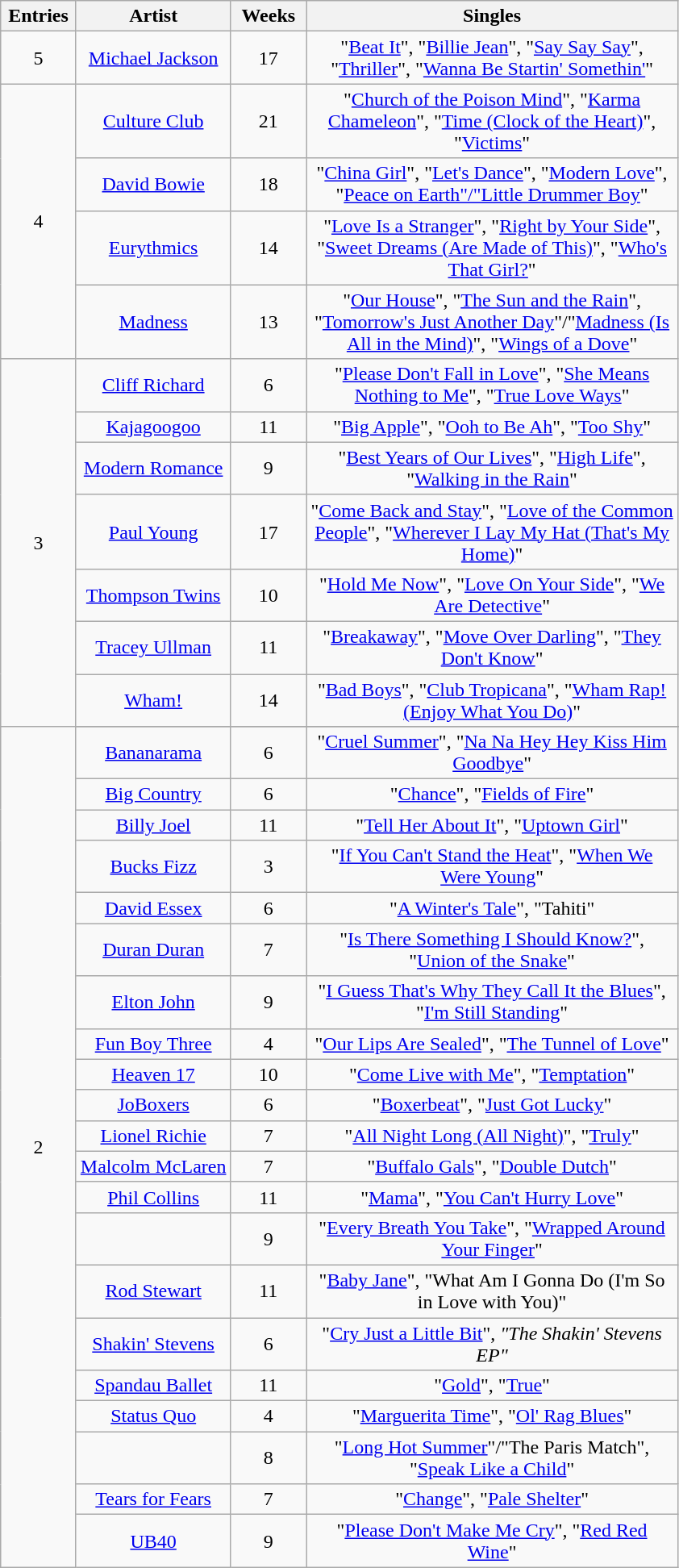<table class="wikitable sortable" style="text-align: center;">
<tr>
<th scope="col" style="width:55px;" data-sort-type="number">Entries</th>
<th scope="col" style="text-align:center;">Artist</th>
<th scope="col" style="width:55px;" data-sort-type="number">Weeks</th>
<th scope="col" style="width:300px;">Singles</th>
</tr>
<tr>
<td rowspan="1" style="text-align:center">5</td>
<td><a href='#'>Michael Jackson</a></td>
<td>17</td>
<td>"<a href='#'>Beat It</a>", "<a href='#'>Billie Jean</a>", "<a href='#'>Say Say Say</a>", "<a href='#'>Thriller</a>", "<a href='#'>Wanna Be Startin' Somethin'</a>"</td>
</tr>
<tr>
<td rowspan="4" style="text-align:center">4</td>
<td><a href='#'>Culture Club</a> </td>
<td>21</td>
<td>"<a href='#'>Church of the Poison Mind</a>", "<a href='#'>Karma Chameleon</a>", "<a href='#'>Time (Clock of the Heart)</a>", "<a href='#'>Victims</a>"</td>
</tr>
<tr>
<td><a href='#'>David Bowie</a> </td>
<td>18</td>
<td>"<a href='#'>China Girl</a>", "<a href='#'>Let's Dance</a>", "<a href='#'>Modern Love</a>", "<a href='#'>Peace on Earth"/"Little Drummer Boy</a>"</td>
</tr>
<tr>
<td><a href='#'>Eurythmics</a></td>
<td>14</td>
<td>"<a href='#'>Love Is a Stranger</a>", "<a href='#'>Right by Your Side</a>", "<a href='#'>Sweet Dreams (Are Made of This)</a>", "<a href='#'>Who's That Girl?</a>"</td>
</tr>
<tr>
<td><a href='#'>Madness</a> </td>
<td>13</td>
<td>"<a href='#'>Our House</a>", "<a href='#'>The Sun and the Rain</a>", "<a href='#'>Tomorrow's Just Another Day</a>"/"<a href='#'>Madness (Is All in the Mind)</a>", "<a href='#'>Wings of a Dove</a>"</td>
</tr>
<tr>
<td rowspan="7" style="text-align:center">3</td>
<td><a href='#'>Cliff Richard</a></td>
<td>6</td>
<td>"<a href='#'>Please Don't Fall in Love</a>", "<a href='#'>She Means Nothing to Me</a>", "<a href='#'>True Love Ways</a>"</td>
</tr>
<tr>
<td><a href='#'>Kajagoogoo</a></td>
<td>11</td>
<td>"<a href='#'>Big Apple</a>", "<a href='#'>Ooh to Be Ah</a>", "<a href='#'>Too Shy</a>"</td>
</tr>
<tr>
<td><a href='#'>Modern Romance</a> </td>
<td>9</td>
<td>"<a href='#'>Best Years of Our Lives</a>", "<a href='#'>High Life</a>", "<a href='#'>Walking in the Rain</a>"</td>
</tr>
<tr>
<td><a href='#'>Paul Young</a></td>
<td>17</td>
<td>"<a href='#'>Come Back and Stay</a>", "<a href='#'>Love of the Common People</a>", "<a href='#'>Wherever I Lay My Hat (That's My Home)</a>"</td>
</tr>
<tr>
<td><a href='#'>Thompson Twins</a></td>
<td>10</td>
<td>"<a href='#'>Hold Me Now</a>", "<a href='#'>Love On Your Side</a>", "<a href='#'>We Are Detective</a>"</td>
</tr>
<tr>
<td><a href='#'>Tracey Ullman</a></td>
<td>11</td>
<td>"<a href='#'>Breakaway</a>", "<a href='#'>Move Over Darling</a>", "<a href='#'>They Don't Know</a>"</td>
</tr>
<tr>
<td><a href='#'>Wham!</a></td>
<td>14</td>
<td>"<a href='#'>Bad Boys</a>", "<a href='#'>Club Tropicana</a>", "<a href='#'>Wham Rap! (Enjoy What You Do)</a>"</td>
</tr>
<tr>
<td rowspan="22" style="text-align:center">2</td>
</tr>
<tr>
<td><a href='#'>Bananarama</a></td>
<td>6</td>
<td>"<a href='#'>Cruel Summer</a>", "<a href='#'>Na Na Hey Hey Kiss Him Goodbye</a>"</td>
</tr>
<tr>
<td><a href='#'>Big Country</a></td>
<td>6</td>
<td>"<a href='#'>Chance</a>", "<a href='#'>Fields of Fire</a>"</td>
</tr>
<tr>
<td><a href='#'>Billy Joel</a> </td>
<td>11</td>
<td>"<a href='#'>Tell Her About It</a>", "<a href='#'>Uptown Girl</a>"</td>
</tr>
<tr>
<td><a href='#'>Bucks Fizz</a></td>
<td>3</td>
<td>"<a href='#'>If You Can't Stand the Heat</a>", "<a href='#'>When We Were Young</a>"</td>
</tr>
<tr>
<td><a href='#'>David Essex</a> </td>
<td>6</td>
<td>"<a href='#'>A Winter's Tale</a>", "Tahiti"</td>
</tr>
<tr>
<td><a href='#'>Duran Duran</a></td>
<td>7</td>
<td>"<a href='#'>Is There Something I Should Know?</a>", "<a href='#'>Union of the Snake</a>"</td>
</tr>
<tr>
<td><a href='#'>Elton John</a></td>
<td>9</td>
<td>"<a href='#'>I Guess That's Why They Call It the Blues</a>", "<a href='#'>I'm Still Standing</a>"</td>
</tr>
<tr>
<td><a href='#'>Fun Boy Three</a></td>
<td>4</td>
<td>"<a href='#'>Our Lips Are Sealed</a>", "<a href='#'>The Tunnel of Love</a>"</td>
</tr>
<tr>
<td><a href='#'>Heaven 17</a></td>
<td>10</td>
<td>"<a href='#'>Come Live with Me</a>", "<a href='#'>Temptation</a>"</td>
</tr>
<tr>
<td><a href='#'>JoBoxers</a></td>
<td>6</td>
<td>"<a href='#'>Boxerbeat</a>", "<a href='#'>Just Got Lucky</a>"</td>
</tr>
<tr>
<td><a href='#'>Lionel Richie</a> </td>
<td>7</td>
<td>"<a href='#'>All Night Long (All Night)</a>", "<a href='#'>Truly</a>"</td>
</tr>
<tr>
<td><a href='#'>Malcolm McLaren</a></td>
<td>7</td>
<td>"<a href='#'>Buffalo Gals</a>", "<a href='#'>Double Dutch</a>"</td>
</tr>
<tr>
<td><a href='#'>Phil Collins</a> </td>
<td>11</td>
<td>"<a href='#'>Mama</a>", "<a href='#'>You Can't Hurry Love</a>"</td>
</tr>
<tr>
<td></td>
<td>9</td>
<td>"<a href='#'>Every Breath You Take</a>", "<a href='#'>Wrapped Around Your Finger</a>"</td>
</tr>
<tr>
<td><a href='#'>Rod Stewart</a></td>
<td>11</td>
<td>"<a href='#'>Baby Jane</a>", "What Am I Gonna Do (I'm So in Love with You)"</td>
</tr>
<tr>
<td><a href='#'>Shakin' Stevens</a> </td>
<td>6</td>
<td>"<a href='#'>Cry Just a Little Bit</a>", <em>"The Shakin' Stevens EP"</em></td>
</tr>
<tr>
<td><a href='#'>Spandau Ballet</a></td>
<td>11</td>
<td>"<a href='#'>Gold</a>", "<a href='#'>True</a>"</td>
</tr>
<tr>
<td><a href='#'>Status Quo</a> </td>
<td>4</td>
<td>"<a href='#'>Marguerita Time</a>", "<a href='#'>Ol' Rag Blues</a>"</td>
</tr>
<tr>
<td></td>
<td>8</td>
<td>"<a href='#'>Long Hot Summer</a>"/"The Paris Match", "<a href='#'>Speak Like a Child</a>"</td>
</tr>
<tr>
<td><a href='#'>Tears for Fears</a></td>
<td>7</td>
<td>"<a href='#'>Change</a>", "<a href='#'>Pale Shelter</a>"</td>
</tr>
<tr>
<td><a href='#'>UB40</a></td>
<td>9</td>
<td>"<a href='#'>Please Don't Make Me Cry</a>", "<a href='#'>Red Red Wine</a>"</td>
</tr>
</table>
